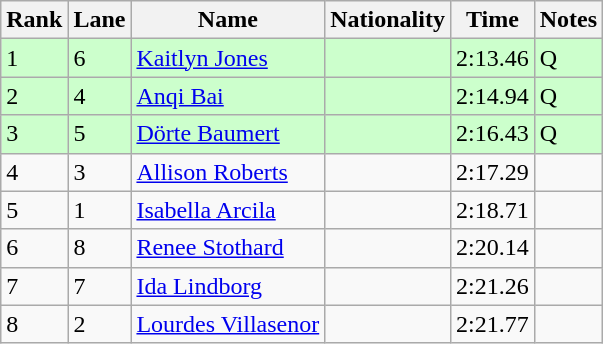<table class="wikitable">
<tr>
<th>Rank</th>
<th>Lane</th>
<th>Name</th>
<th>Nationality</th>
<th>Time</th>
<th>Notes</th>
</tr>
<tr bgcolor=ccffcc>
<td>1</td>
<td>6</td>
<td><a href='#'>Kaitlyn Jones</a></td>
<td></td>
<td>2:13.46</td>
<td>Q</td>
</tr>
<tr bgcolor=ccffcc>
<td>2</td>
<td>4</td>
<td><a href='#'>Anqi Bai</a></td>
<td></td>
<td>2:14.94</td>
<td>Q</td>
</tr>
<tr bgcolor=ccffcc>
<td>3</td>
<td>5</td>
<td><a href='#'>Dörte Baumert</a></td>
<td></td>
<td>2:16.43</td>
<td>Q</td>
</tr>
<tr>
<td>4</td>
<td>3</td>
<td><a href='#'>Allison Roberts</a></td>
<td></td>
<td>2:17.29</td>
<td></td>
</tr>
<tr>
<td>5</td>
<td>1</td>
<td><a href='#'>Isabella Arcila</a></td>
<td></td>
<td>2:18.71</td>
<td></td>
</tr>
<tr>
<td>6</td>
<td>8</td>
<td><a href='#'>Renee Stothard</a></td>
<td></td>
<td>2:20.14</td>
<td></td>
</tr>
<tr>
<td>7</td>
<td>7</td>
<td><a href='#'>Ida Lindborg</a></td>
<td></td>
<td>2:21.26</td>
<td></td>
</tr>
<tr>
<td>8</td>
<td>2</td>
<td><a href='#'>Lourdes Villasenor</a></td>
<td></td>
<td>2:21.77</td>
<td></td>
</tr>
</table>
